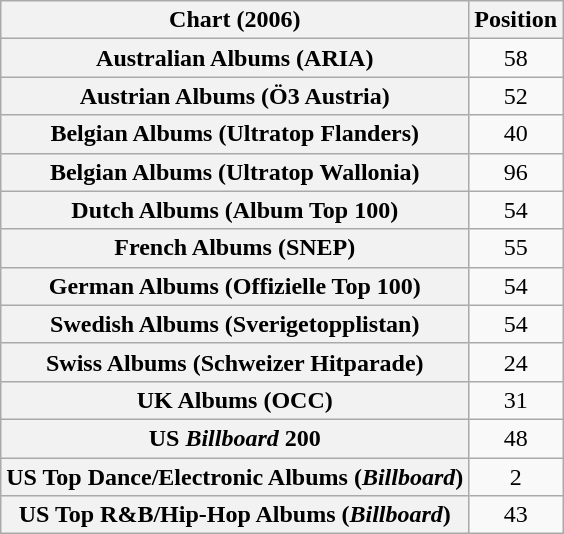<table class="wikitable sortable plainrowheaders" style="text-align:center">
<tr>
<th scope="col">Chart (2006)</th>
<th scope="col">Position</th>
</tr>
<tr>
<th scope="row">Australian Albums (ARIA)</th>
<td>58</td>
</tr>
<tr>
<th scope="row">Austrian Albums (Ö3 Austria)</th>
<td>52</td>
</tr>
<tr>
<th scope="row">Belgian Albums (Ultratop Flanders)</th>
<td>40</td>
</tr>
<tr>
<th scope="row">Belgian Albums (Ultratop Wallonia)</th>
<td>96</td>
</tr>
<tr>
<th scope="row">Dutch Albums (Album Top 100)</th>
<td>54</td>
</tr>
<tr>
<th scope="row">French Albums (SNEP)</th>
<td>55</td>
</tr>
<tr>
<th scope="row">German Albums (Offizielle Top 100)</th>
<td>54</td>
</tr>
<tr>
<th scope="row">Swedish Albums (Sverigetopplistan)</th>
<td>54</td>
</tr>
<tr>
<th scope="row">Swiss Albums (Schweizer Hitparade)</th>
<td>24</td>
</tr>
<tr>
<th scope="row">UK Albums (OCC)</th>
<td>31</td>
</tr>
<tr>
<th scope="row">US <em>Billboard</em> 200</th>
<td>48</td>
</tr>
<tr>
<th scope="row">US Top Dance/Electronic Albums (<em>Billboard</em>)</th>
<td>2</td>
</tr>
<tr>
<th scope="row">US Top R&B/Hip-Hop Albums (<em>Billboard</em>)</th>
<td>43</td>
</tr>
</table>
